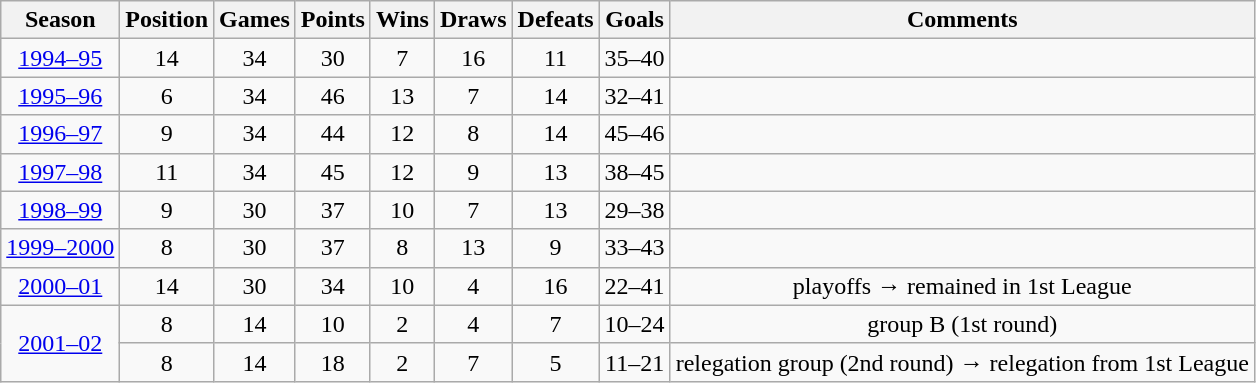<table class="wikitable" style="text-align:center">
<tr>
<th>Season</th>
<th>Position</th>
<th>Games</th>
<th>Points</th>
<th>Wins</th>
<th>Draws</th>
<th>Defeats</th>
<th>Goals</th>
<th>Comments</th>
</tr>
<tr>
<td><a href='#'>1994–95</a></td>
<td>14</td>
<td>34</td>
<td>30</td>
<td>7</td>
<td>16</td>
<td>11</td>
<td>35–40</td>
<td></td>
</tr>
<tr>
<td><a href='#'>1995–96</a></td>
<td>6</td>
<td>34</td>
<td>46</td>
<td>13</td>
<td>7</td>
<td>14</td>
<td>32–41</td>
<td></td>
</tr>
<tr>
<td><a href='#'>1996–97</a></td>
<td>9</td>
<td>34</td>
<td>44</td>
<td>12</td>
<td>8</td>
<td>14</td>
<td>45–46</td>
<td></td>
</tr>
<tr>
<td><a href='#'>1997–98</a></td>
<td>11</td>
<td>34</td>
<td>45</td>
<td>12</td>
<td>9</td>
<td>13</td>
<td>38–45</td>
<td></td>
</tr>
<tr>
<td><a href='#'>1998–99</a></td>
<td>9</td>
<td>30</td>
<td>37</td>
<td>10</td>
<td>7</td>
<td>13</td>
<td>29–38</td>
<td></td>
</tr>
<tr>
<td><a href='#'>1999–2000</a></td>
<td>8</td>
<td>30</td>
<td>37</td>
<td>8</td>
<td>13</td>
<td>9</td>
<td>33–43</td>
<td></td>
</tr>
<tr>
<td><a href='#'>2000–01</a></td>
<td>14</td>
<td>30</td>
<td>34</td>
<td>10</td>
<td>4</td>
<td>16</td>
<td>22–41</td>
<td>playoffs → remained in 1st League</td>
</tr>
<tr>
<td rowspan=2><a href='#'>2001–02</a></td>
<td>8</td>
<td>14</td>
<td>10</td>
<td>2</td>
<td>4</td>
<td>7</td>
<td>10–24</td>
<td>group B (1st round)</td>
</tr>
<tr>
<td>8</td>
<td>14</td>
<td>18</td>
<td>2</td>
<td>7</td>
<td>5</td>
<td>11–21</td>
<td>relegation group (2nd round) → relegation from 1st League</td>
</tr>
</table>
